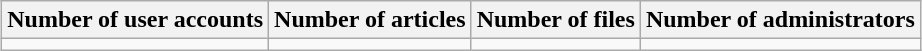<table class="wikitable" style="text-align:center; margin: 1em auto;">
<tr>
<th>Number of user accounts</th>
<th>Number of articles</th>
<th>Number of files</th>
<th>Number of administrators</th>
</tr>
<tr>
<td></td>
<td></td>
<td></td>
<td></td>
</tr>
</table>
